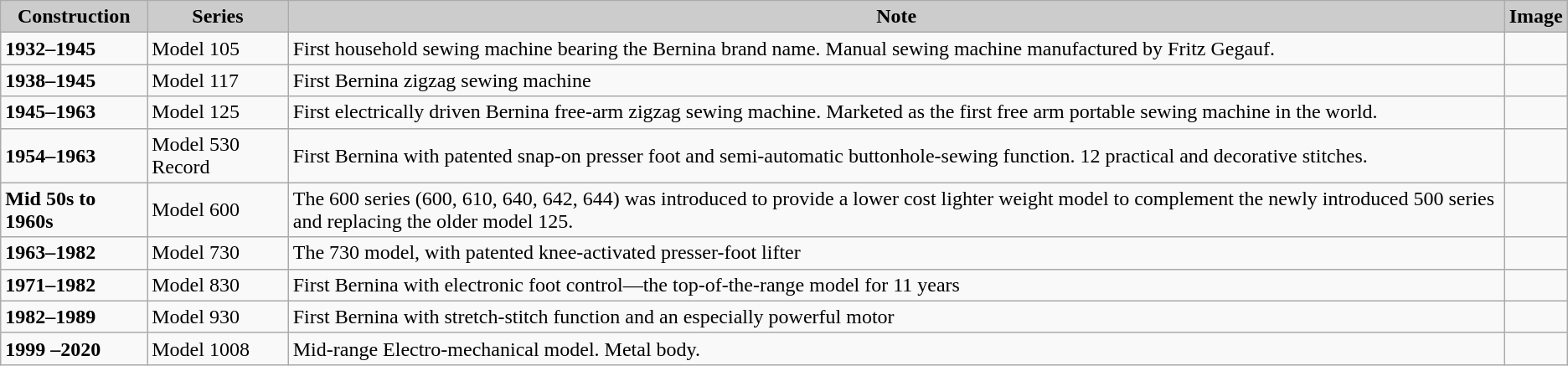<table class="wikitable">
<tr>
<td style="background:#CCCCCC;text-align:center"><strong>Construction</strong></td>
<td style="background:#CCCCCC;text-align:center"><strong>Series</strong></td>
<td style="background:#CCCCCC;text-align:center"><strong>Note</strong></td>
<td style="background:#CCCCCC;text-align:center"><strong>Image</strong></td>
</tr>
<tr>
<td><strong>1932–1945</strong></td>
<td>Model 105</td>
<td>First household sewing machine bearing the Bernina brand name. Manual sewing machine manufactured by Fritz Gegauf.</td>
<td></td>
</tr>
<tr>
<td><strong>1938–1945</strong></td>
<td>Model 117</td>
<td>First Bernina zigzag sewing machine</td>
<td></td>
</tr>
<tr>
<td><strong>1945–1963</strong></td>
<td>Model 125</td>
<td>First electrically driven Bernina free-arm zigzag sewing machine. Marketed as the first free arm portable sewing machine in the world.</td>
<td></td>
</tr>
<tr>
<td><strong>1954–1963</strong></td>
<td>Model 530 Record</td>
<td>First Bernina with patented snap-on presser foot and semi-automatic buttonhole-sewing function. 12 practical and decorative stitches.</td>
<td></td>
</tr>
<tr>
<td><strong>Mid 50s to 1960s</strong></td>
<td>Model 600</td>
<td>The 600 series (600, 610, 640, 642, 644) was introduced to provide a lower cost lighter weight model to complement the newly introduced 500 series and replacing the older model 125.</td>
<td></td>
</tr>
<tr>
<td><strong>1963–1982</strong></td>
<td>Model 730</td>
<td>The 730 model, with patented knee-activated presser-foot lifter</td>
<td></td>
</tr>
<tr>
<td><strong>1971–1982</strong></td>
<td>Model 830</td>
<td>First Bernina with electronic foot control—the top-of-the-range model for 11 years</td>
<td></td>
</tr>
<tr>
<td><strong>1982–1989</strong></td>
<td>Model 930</td>
<td>First Bernina with stretch-stitch function and an especially powerful motor</td>
<td></td>
</tr>
<tr>
<td><strong>1999 –2020</strong></td>
<td>Model 1008</td>
<td>Mid-range Electro-mechanical model. Metal body.</td>
<td></td>
</tr>
</table>
